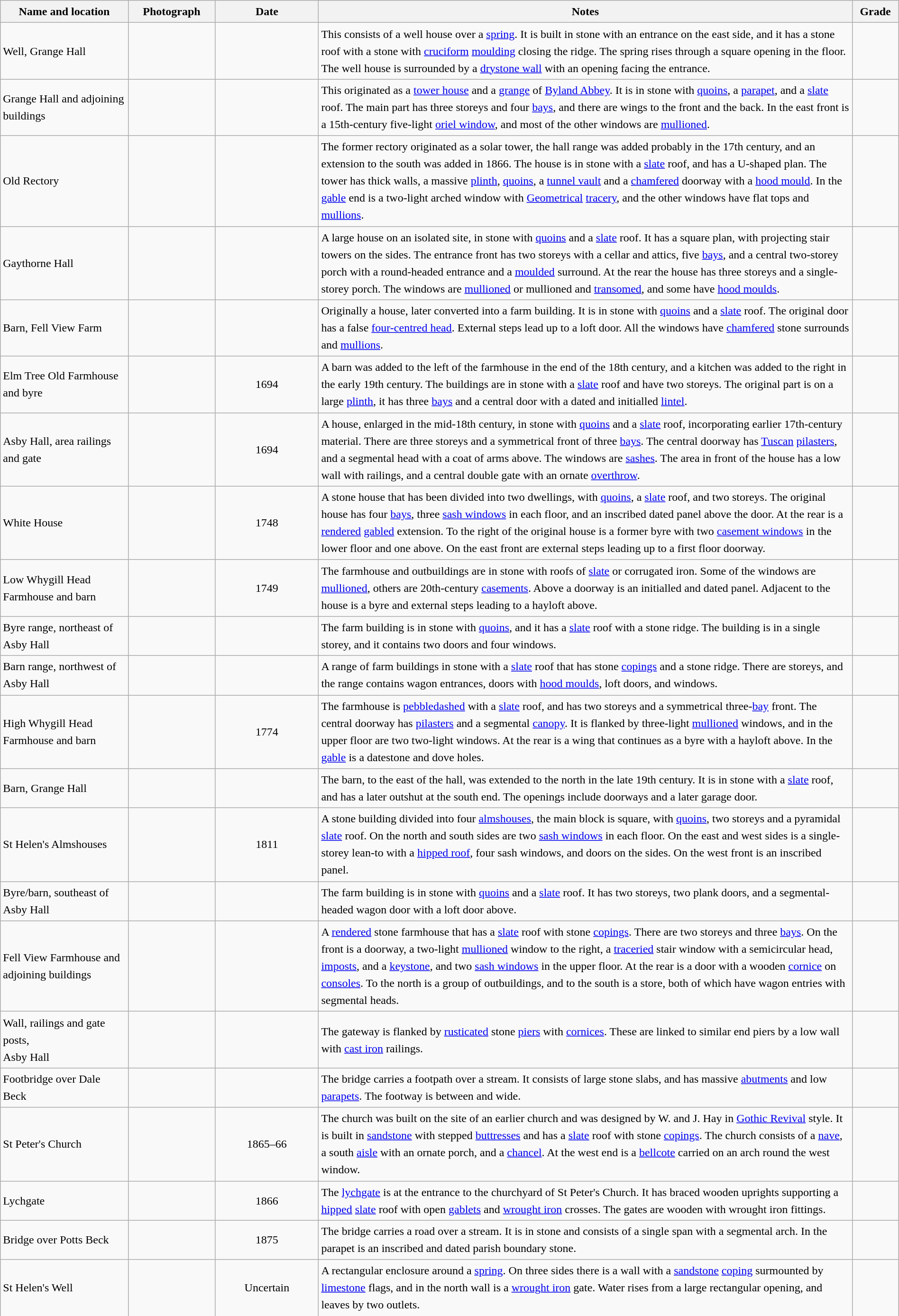<table class="wikitable sortable plainrowheaders" style="width:100%; border:0; text-align:left; line-height:150%;">
<tr>
<th scope="col"  style="width:150px">Name and location</th>
<th scope="col"  style="width:100px" class="unsortable">Photograph</th>
<th scope="col"  style="width:120px">Date</th>
<th scope="col"  style="width:650px" class="unsortable">Notes</th>
<th scope="col"  style="width:50px">Grade</th>
</tr>
<tr>
<td>Well, Grange Hall<br><small></small></td>
<td></td>
<td align="center"></td>
<td>This consists of a well house over a <a href='#'>spring</a>. It is built in stone with an entrance on the east side, and it has a stone roof with a stone with <a href='#'>cruciform</a> <a href='#'>moulding</a> closing the ridge.  The spring rises through a square opening in the floor.  The well house is surrounded by a <a href='#'>drystone wall</a> with an opening facing the entrance.</td>
<td align="center" ></td>
</tr>
<tr>
<td>Grange Hall and adjoining buildings<br><small></small></td>
<td></td>
<td align="center"></td>
<td>This originated as a <a href='#'>tower house</a> and a <a href='#'>grange</a> of <a href='#'>Byland Abbey</a>.  It is in stone with <a href='#'>quoins</a>, a <a href='#'>parapet</a>, and a <a href='#'>slate</a> roof.  The main part has three storeys and four <a href='#'>bays</a>, and there are wings to the front and the back.  In the east front is a 15th-century five-light <a href='#'>oriel window</a>, and most of the other windows are <a href='#'>mullioned</a>.</td>
<td align="center" ></td>
</tr>
<tr>
<td>Old Rectory<br><small></small></td>
<td></td>
<td align="center"></td>
<td>The former rectory originated as a solar tower, the hall range was added probably in the 17th century, and an extension to the south was added in 1866.  The house is in stone with a <a href='#'>slate</a> roof, and has a U-shaped plan.  The tower has thick walls, a massive <a href='#'>plinth</a>, <a href='#'>quoins</a>, a <a href='#'>tunnel vault</a> and a <a href='#'>chamfered</a> doorway with a <a href='#'>hood mould</a>.  In the <a href='#'>gable</a> end is a two-light arched window with <a href='#'>Geometrical</a> <a href='#'>tracery</a>, and the other windows have flat tops and <a href='#'>mullions</a>.</td>
<td align="center" ></td>
</tr>
<tr>
<td>Gaythorne Hall<br><small></small></td>
<td></td>
<td align="center"></td>
<td>A large house on an isolated site, in stone with <a href='#'>quoins</a> and a <a href='#'>slate</a> roof.  It has a square plan, with projecting stair towers on the sides.  The entrance front has two storeys with a cellar and attics, five <a href='#'>bays</a>, and a central two-storey porch with a round-headed entrance and a <a href='#'>moulded</a> surround.  At the rear the house has three storeys and a single-storey porch.  The windows are <a href='#'>mullioned</a> or mullioned and <a href='#'>transomed</a>, and some have <a href='#'>hood moulds</a>.</td>
<td align="center" ></td>
</tr>
<tr>
<td>Barn, Fell View Farm<br><small></small></td>
<td></td>
<td align="center"></td>
<td>Originally a house, later converted into a farm building.  It is in stone with <a href='#'>quoins</a> and a <a href='#'>slate</a> roof.  The original door has a false <a href='#'>four-centred head</a>.  External steps lead up to a loft door.  All the windows have <a href='#'>chamfered</a> stone surrounds and <a href='#'>mullions</a>.</td>
<td align="center" ></td>
</tr>
<tr>
<td>Elm Tree Old Farmhouse and byre<br><small></small></td>
<td></td>
<td align="center">1694</td>
<td>A barn was added to the left of the farmhouse in the end of the 18th century, and a kitchen was added to the right in the early 19th century.  The buildings are in stone with a <a href='#'>slate</a> roof and have two storeys.  The original part is on a large <a href='#'>plinth</a>, it has three <a href='#'>bays</a> and a central door with a dated and initialled <a href='#'>lintel</a>.</td>
<td align="center" ></td>
</tr>
<tr>
<td>Asby Hall, area railings and gate<br><small></small></td>
<td></td>
<td align="center">1694</td>
<td>A house, enlarged in the mid-18th century, in stone with <a href='#'>quoins</a> and a <a href='#'>slate</a> roof, incorporating earlier 17th-century material.  There are three storeys and a symmetrical front of three <a href='#'>bays</a>.  The central doorway has <a href='#'>Tuscan</a> <a href='#'>pilasters</a>, and a segmental head with a coat of arms above.  The windows are <a href='#'>sashes</a>.  The area in front of the house has a low wall with railings, and a central double gate with an ornate <a href='#'>overthrow</a>.</td>
<td align="center" ></td>
</tr>
<tr>
<td>White House<br><small></small></td>
<td></td>
<td align="center">1748</td>
<td>A stone house that has been divided into two dwellings, with <a href='#'>quoins</a>, a <a href='#'>slate</a> roof, and two storeys.  The original house has four <a href='#'>bays</a>, three <a href='#'>sash windows</a> in each floor, and an inscribed dated panel above the door.  At the rear is a <a href='#'>rendered</a> <a href='#'>gabled</a> extension.  To the right of the original house is a former byre with two <a href='#'>casement windows</a> in the lower floor and one above.  On the east front are external steps leading up to a first floor doorway.</td>
<td align="center" ></td>
</tr>
<tr>
<td>Low Whygill Head Farmhouse and barn<br><small></small></td>
<td></td>
<td align="center">1749</td>
<td>The farmhouse and outbuildings are in stone with roofs of <a href='#'>slate</a> or corrugated iron.  Some of the windows are <a href='#'>mullioned</a>, others are 20th-century <a href='#'>casements</a>.  Above a doorway is an initialled and dated panel.  Adjacent to the house is a byre and external steps leading to a hayloft above.</td>
<td align="center" ></td>
</tr>
<tr>
<td>Byre range, northeast of Asby Hall<br><small></small></td>
<td></td>
<td align="center"></td>
<td>The farm building is in stone with <a href='#'>quoins</a>, and it has a <a href='#'>slate</a> roof with a stone ridge.  The building is in a single storey, and it contains two doors and four windows.</td>
<td align="center" ></td>
</tr>
<tr>
<td>Barn range, northwest of Asby Hall<br><small></small></td>
<td></td>
<td align="center"></td>
<td>A range of farm buildings in stone with a <a href='#'>slate</a> roof that has stone <a href='#'>copings</a> and a stone ridge.  There are  storeys, and the range contains wagon entrances, doors with <a href='#'>hood moulds</a>, loft doors, and windows.</td>
<td align="center" ></td>
</tr>
<tr>
<td>High Whygill Head Farmhouse and barn<br><small></small></td>
<td></td>
<td align="center">1774</td>
<td>The farmhouse is <a href='#'>pebbledashed</a> with a <a href='#'>slate</a> roof, and has two storeys and a symmetrical three-<a href='#'>bay</a> front.  The central doorway has <a href='#'>pilasters</a> and a segmental <a href='#'>canopy</a>.  It is flanked by three-light <a href='#'>mullioned</a> windows, and in the upper floor are two two-light windows.  At the rear is a wing that continues as a byre with a hayloft above.  In the <a href='#'>gable</a> is a datestone and dove holes.</td>
<td align="center" ></td>
</tr>
<tr>
<td>Barn, Grange Hall<br><small></small></td>
<td></td>
<td align="center"></td>
<td>The barn, to the east of the hall, was extended to the north in the late 19th century.  It is in stone with a <a href='#'>slate</a> roof, and has a later outshut at the south end.  The openings include doorways and a later garage door.</td>
<td align="center" ></td>
</tr>
<tr>
<td>St Helen's Almshouses<br><small></small></td>
<td></td>
<td align="center">1811</td>
<td>A stone building divided into four <a href='#'>almshouses</a>, the main block is square, with <a href='#'>quoins</a>, two storeys and a pyramidal <a href='#'>slate</a> roof.  On the north and south sides are two <a href='#'>sash windows</a> in each floor.  On the east and west sides is a single-storey lean-to with a <a href='#'>hipped roof</a>, four sash windows, and doors on the sides.  On the west front is an inscribed panel.</td>
<td align="center" ></td>
</tr>
<tr>
<td>Byre/barn, southeast of Asby Hall<br><small></small></td>
<td></td>
<td align="center"></td>
<td>The farm building is in stone with <a href='#'>quoins</a> and a <a href='#'>slate</a> roof.  It has two storeys, two plank doors, and a segmental-headed wagon door with a loft door above.</td>
<td align="center" ></td>
</tr>
<tr>
<td>Fell View Farmhouse and adjoining buildings<br><small></small></td>
<td></td>
<td align="center"></td>
<td>A <a href='#'>rendered</a> stone farmhouse that has a <a href='#'>slate</a> roof with stone <a href='#'>copings</a>.  There are two storeys and three <a href='#'>bays</a>.  On the front is a doorway, a two-light <a href='#'>mullioned</a> window to the right, a <a href='#'>traceried</a> stair window with a semicircular head, <a href='#'>imposts</a>, and a <a href='#'>keystone</a>, and two <a href='#'>sash windows</a> in the upper floor.  At the rear is a door with a wooden <a href='#'>cornice</a> on <a href='#'>consoles</a>.  To the north is a group of outbuildings, and to the south is a store, both of which have wagon entries with segmental heads.</td>
<td align="center" ></td>
</tr>
<tr>
<td>Wall, railings and gate posts,<br>Asby Hall<br><small></small></td>
<td></td>
<td align="center"></td>
<td>The gateway is flanked by <a href='#'>rusticated</a> stone <a href='#'>piers</a> with <a href='#'>cornices</a>.  These are linked to similar end piers by a low wall with <a href='#'>cast iron</a> railings.</td>
<td align="center" ></td>
</tr>
<tr>
<td>Footbridge over Dale Beck<br><small></small></td>
<td></td>
<td align="center"></td>
<td>The bridge carries a footpath over a stream.  It consists of large stone slabs, and has massive <a href='#'>abutments</a> and low <a href='#'>parapets</a>.  The footway is between  and  wide.</td>
<td align="center" ></td>
</tr>
<tr>
<td>St Peter's Church<br><small></small></td>
<td></td>
<td align="center">1865–66</td>
<td>The church was built on the site of an earlier church and was designed by W. and J. Hay in <a href='#'>Gothic Revival</a> style.  It is built in <a href='#'>sandstone</a> with stepped <a href='#'>buttresses</a> and has a <a href='#'>slate</a> roof with stone <a href='#'>copings</a>.  The church consists of a <a href='#'>nave</a>, a south <a href='#'>aisle</a> with an ornate porch, and a <a href='#'>chancel</a>.  At the west end is a <a href='#'>bellcote</a> carried on an arch round the west window.</td>
<td align="center" ></td>
</tr>
<tr>
<td>Lychgate<br><small></small></td>
<td></td>
<td align="center">1866</td>
<td>The <a href='#'>lychgate</a> is at the entrance to the churchyard of St Peter's Church.  It has braced wooden uprights supporting a <a href='#'>hipped</a> <a href='#'>slate</a> roof with open <a href='#'>gablets</a> and <a href='#'>wrought iron</a> crosses.  The gates are wooden with wrought iron fittings.</td>
<td align="center" ></td>
</tr>
<tr>
<td>Bridge over Potts Beck<br><small></small></td>
<td></td>
<td align="center">1875</td>
<td>The bridge carries a road over a stream.  It is in stone and consists of a single span with a segmental arch.  In the parapet is an inscribed and dated parish boundary stone.</td>
<td align="center" ></td>
</tr>
<tr>
<td>St Helen's Well<br><small></small></td>
<td></td>
<td align="center">Uncertain</td>
<td>A rectangular enclosure around a <a href='#'>spring</a>.  On three sides there is a wall with a <a href='#'>sandstone</a> <a href='#'>coping</a> surmounted by <a href='#'>limestone</a> flags, and in the north wall is a <a href='#'>wrought iron</a> gate.  Water rises from a large rectangular opening, and leaves by two outlets.</td>
<td align="center" ></td>
</tr>
<tr>
</tr>
</table>
